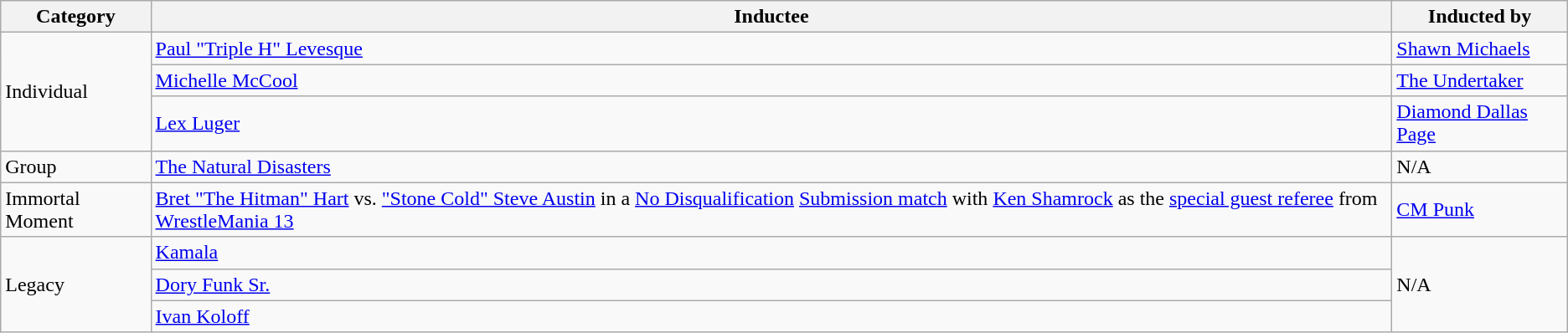<table class="wikitable">
<tr>
<th>Category</th>
<th>Inductee</th>
<th>Inducted by</th>
</tr>
<tr>
<td rowspan=3>Individual</td>
<td><a href='#'>Paul "Triple H" Levesque</a></td>
<td><a href='#'>Shawn Michaels</a></td>
</tr>
<tr>
<td><a href='#'>Michelle McCool</a></td>
<td><a href='#'>The Undertaker</a></td>
</tr>
<tr>
<td><a href='#'>Lex Luger</a></td>
<td><a href='#'>Diamond Dallas Page</a></td>
</tr>
<tr>
<td>Group</td>
<td><a href='#'>The Natural Disasters</a><br></td>
<td>N/A</td>
</tr>
<tr>
<td>Immortal Moment</td>
<td><a href='#'>Bret "The Hitman" Hart</a> vs. <a href='#'>"Stone Cold" Steve Austin</a> in a <a href='#'>No Disqualification</a> <a href='#'>Submission match</a> with <a href='#'>Ken Shamrock</a> as the <a href='#'>special guest referee</a> from <a href='#'>WrestleMania 13</a></td>
<td><a href='#'>CM Punk</a></td>
</tr>
<tr>
<td rowspan=3>Legacy</td>
<td><a href='#'>Kamala</a></td>
<td rowspan=3>N/A</td>
</tr>
<tr>
<td><a href='#'>Dory Funk Sr.</a></td>
</tr>
<tr>
<td><a href='#'>Ivan Koloff</a></td>
</tr>
</table>
